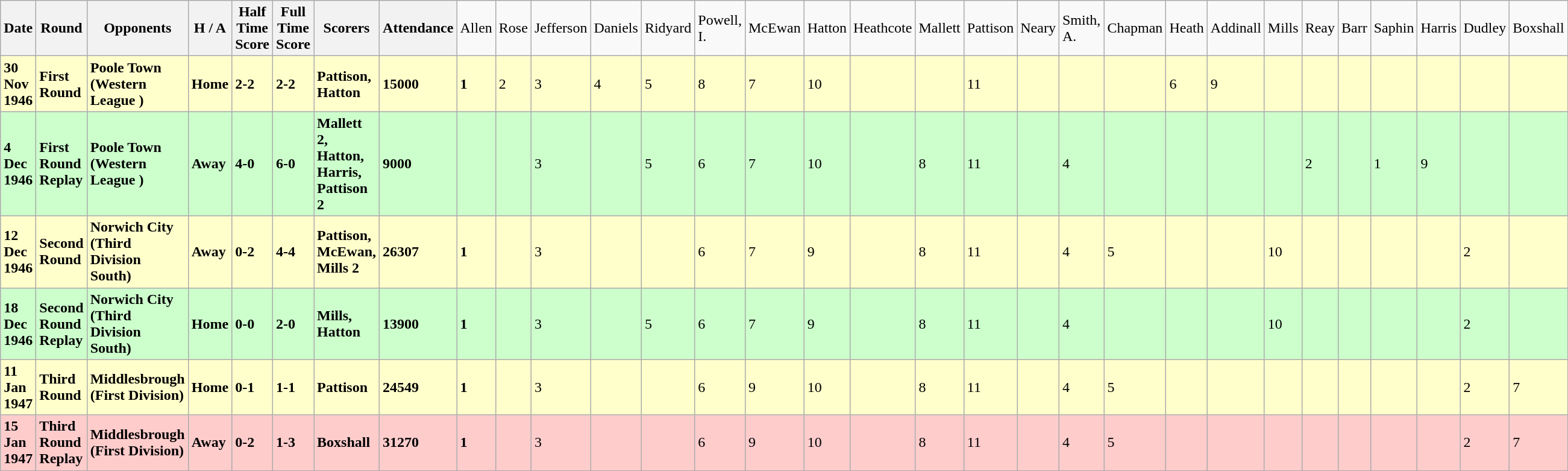<table class="wikitable">
<tr>
<th>Date</th>
<th>Round</th>
<th>Opponents</th>
<th>H / A</th>
<th>Half Time Score</th>
<th>Full Time Score</th>
<th>Scorers</th>
<th>Attendance</th>
<td>Allen</td>
<td>Rose</td>
<td>Jefferson</td>
<td>Daniels</td>
<td>Ridyard</td>
<td>Powell, I.</td>
<td>McEwan</td>
<td>Hatton</td>
<td>Heathcote</td>
<td>Mallett</td>
<td>Pattison</td>
<td>Neary</td>
<td>Smith, A.</td>
<td>Chapman</td>
<td>Heath</td>
<td>Addinall</td>
<td>Mills</td>
<td>Reay</td>
<td>Barr</td>
<td>Saphin</td>
<td>Harris</td>
<td>Dudley</td>
<td>Boxshall</td>
</tr>
<tr bgcolor="#FFFFCC">
<td><strong>30 Nov 1946</strong></td>
<td><strong>First Round</strong></td>
<td><strong>Poole Town (Western League )</strong></td>
<td><strong>Home</strong></td>
<td><strong>2-2</strong></td>
<td><strong>2-2</strong></td>
<td><strong>Pattison, Hatton</strong></td>
<td><strong>15000</strong></td>
<td><strong>1</strong></td>
<td>2</td>
<td>3</td>
<td>4</td>
<td>5</td>
<td>8</td>
<td>7</td>
<td>10</td>
<td></td>
<td></td>
<td>11</td>
<td></td>
<td></td>
<td></td>
<td>6</td>
<td>9</td>
<td></td>
<td></td>
<td></td>
<td></td>
<td></td>
<td></td>
<td></td>
</tr>
<tr bgcolor="#CCFFCC">
<td><strong>4 Dec 1946</strong></td>
<td><strong>First Round Replay</strong></td>
<td><strong>Poole Town (Western League )</strong></td>
<td><strong>Away</strong></td>
<td><strong>4-0</strong></td>
<td><strong>6-0</strong></td>
<td><strong>Mallett 2, Hatton, Harris, Pattison 2</strong></td>
<td><strong>9000</strong></td>
<td></td>
<td></td>
<td>3</td>
<td></td>
<td>5</td>
<td>6</td>
<td>7</td>
<td>10</td>
<td></td>
<td>8</td>
<td>11</td>
<td></td>
<td>4</td>
<td></td>
<td></td>
<td></td>
<td></td>
<td>2</td>
<td></td>
<td>1</td>
<td>9</td>
<td></td>
<td></td>
</tr>
<tr bgcolor="#FFFFCC">
<td><strong>12 Dec 1946</strong></td>
<td><strong>Second Round</strong></td>
<td><strong>Norwich City (Third Division South)</strong></td>
<td><strong>Away</strong></td>
<td><strong>0-2</strong></td>
<td><strong>4-4</strong></td>
<td><strong>Pattison, McEwan, Mills 2</strong></td>
<td><strong>26307</strong></td>
<td><strong>1</strong></td>
<td></td>
<td>3</td>
<td></td>
<td></td>
<td>6</td>
<td>7</td>
<td>9</td>
<td></td>
<td>8</td>
<td>11</td>
<td></td>
<td>4</td>
<td>5</td>
<td></td>
<td></td>
<td>10</td>
<td></td>
<td></td>
<td></td>
<td></td>
<td>2</td>
<td></td>
</tr>
<tr bgcolor="#CCFFCC">
<td><strong>18 Dec 1946</strong></td>
<td><strong>Second Round Replay</strong></td>
<td><strong>Norwich City (Third Division South)</strong></td>
<td><strong>Home</strong></td>
<td><strong>0-0</strong></td>
<td><strong>2-0</strong></td>
<td><strong>Mills, Hatton</strong></td>
<td><strong>13900</strong></td>
<td><strong>1</strong></td>
<td></td>
<td>3</td>
<td></td>
<td>5</td>
<td>6</td>
<td>7</td>
<td>9</td>
<td></td>
<td>8</td>
<td>11</td>
<td></td>
<td>4</td>
<td></td>
<td></td>
<td></td>
<td>10</td>
<td></td>
<td></td>
<td></td>
<td></td>
<td>2</td>
<td></td>
</tr>
<tr bgcolor="#FFFFCC">
<td><strong>11 Jan 1947</strong></td>
<td><strong>Third Round</strong></td>
<td><strong>Middlesbrough (First Division)</strong></td>
<td><strong>Home</strong></td>
<td><strong>0-1</strong></td>
<td><strong>1-1</strong></td>
<td><strong>Pattison</strong></td>
<td><strong>24549</strong></td>
<td><strong>1</strong></td>
<td></td>
<td>3</td>
<td></td>
<td></td>
<td>6</td>
<td>9</td>
<td>10</td>
<td></td>
<td>8</td>
<td>11</td>
<td></td>
<td>4</td>
<td>5</td>
<td></td>
<td></td>
<td></td>
<td></td>
<td></td>
<td></td>
<td></td>
<td>2</td>
<td>7</td>
</tr>
<tr bgcolor="#ffcccc">
<td><strong>15 Jan 1947</strong></td>
<td><strong>Third Round  Replay</strong></td>
<td><strong>Middlesbrough (First Division)</strong></td>
<td><strong>Away</strong></td>
<td><strong>0-2</strong></td>
<td><strong>1-3</strong></td>
<td><strong>Boxshall</strong></td>
<td><strong>31270</strong></td>
<td><strong>1</strong></td>
<td></td>
<td>3</td>
<td></td>
<td></td>
<td>6</td>
<td>9</td>
<td>10</td>
<td></td>
<td>8</td>
<td>11</td>
<td></td>
<td>4</td>
<td>5</td>
<td></td>
<td></td>
<td></td>
<td></td>
<td></td>
<td></td>
<td></td>
<td>2</td>
<td>7</td>
</tr>
</table>
